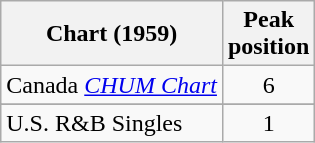<table class="wikitable sortable">
<tr>
<th align="left">Chart (1959)</th>
<th align="center">Peak<br>position</th>
</tr>
<tr>
<td align="left">Canada <em><a href='#'>CHUM Chart</a></em></td>
<td align="center">6</td>
</tr>
<tr>
</tr>
<tr>
<td align="left">U.S. R&B Singles</td>
<td align="center">1</td>
</tr>
</table>
